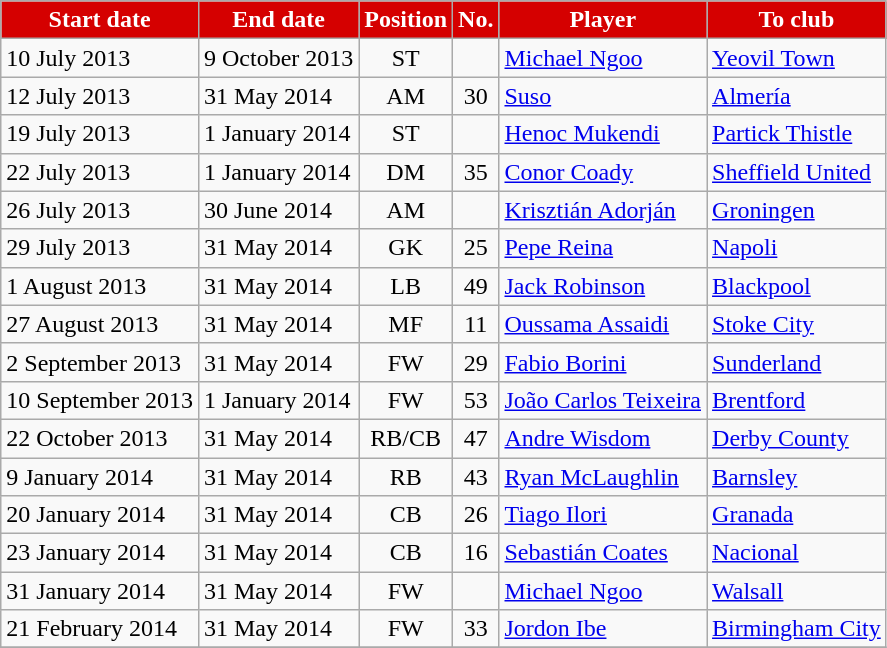<table class="wikitable sortable">
<tr>
<th style="background:#d50000; color:white;">Start date</th>
<th style="background:#d50000; color:white;">End date</th>
<th style="background:#d50000; color:white;">Position</th>
<th style="background:#d50000; color:white;">No.</th>
<th style="background:#d50000; color:white;">Player</th>
<th style="background:#d50000; color:white;">To club</th>
</tr>
<tr>
<td>10 July 2013</td>
<td>9 October 2013</td>
<td style="text-align:center;">ST</td>
<td style="text-align:center;"></td>
<td style="text-align:left;"> <a href='#'>Michael Ngoo</a></td>
<td style="text-align:left;"> <a href='#'>Yeovil Town</a></td>
</tr>
<tr>
<td>12 July 2013</td>
<td>31 May 2014</td>
<td style="text-align:center;">AM</td>
<td style="text-align:center;">30</td>
<td style="text-align:left;"> <a href='#'>Suso</a></td>
<td style="text-align:left;"> <a href='#'>Almería</a></td>
</tr>
<tr>
<td>19 July 2013</td>
<td>1 January 2014</td>
<td style="text-align:center;">ST</td>
<td style="text-align:center;"></td>
<td style="text-align:left;"> <a href='#'>Henoc Mukendi</a></td>
<td style="text-align:left;"> <a href='#'>Partick Thistle</a></td>
</tr>
<tr>
<td>22 July 2013</td>
<td>1 January 2014</td>
<td style="text-align:center;">DM</td>
<td style="text-align:center;">35</td>
<td style="text-align:left;"> <a href='#'>Conor Coady</a></td>
<td style="text-align:left;"> <a href='#'>Sheffield United</a></td>
</tr>
<tr>
<td>26 July 2013</td>
<td>30 June 2014</td>
<td style="text-align:center;">AM</td>
<td style="text-align:center;"></td>
<td style="text-align:left;"> <a href='#'>Krisztián Adorján</a></td>
<td style="text-align:left;"> <a href='#'>Groningen</a></td>
</tr>
<tr>
<td>29 July 2013</td>
<td>31 May 2014</td>
<td style="text-align:center;">GK</td>
<td style="text-align:center;">25</td>
<td style="text-align:left;"> <a href='#'>Pepe Reina</a></td>
<td style="text-align:left;"> <a href='#'>Napoli</a></td>
</tr>
<tr>
<td>1 August 2013</td>
<td>31 May 2014</td>
<td style="text-align:center;">LB</td>
<td style="text-align:center;">49</td>
<td style="text-align:left;"> <a href='#'>Jack Robinson</a></td>
<td style="text-align:left;"> <a href='#'>Blackpool</a></td>
</tr>
<tr>
<td>27 August 2013</td>
<td>31 May 2014</td>
<td style="text-align:center;">MF</td>
<td style="text-align:center;">11</td>
<td style="text-align:left;"> <a href='#'>Oussama Assaidi</a></td>
<td style="text-align:left;"> <a href='#'>Stoke City</a></td>
</tr>
<tr>
<td>2 September 2013</td>
<td>31 May 2014</td>
<td style="text-align:center;">FW</td>
<td style="text-align:center;">29</td>
<td style="text-align:left;"> <a href='#'>Fabio Borini</a></td>
<td style="text-align:left;"> <a href='#'>Sunderland</a></td>
</tr>
<tr>
<td>10 September 2013</td>
<td>1 January 2014</td>
<td style="text-align:center;">FW</td>
<td style="text-align:center;">53</td>
<td style="text-align:left;"> <a href='#'>João Carlos Teixeira</a></td>
<td style="text-align:left;"> <a href='#'>Brentford</a></td>
</tr>
<tr>
<td>22 October 2013</td>
<td>31 May 2014</td>
<td style="text-align:center;">RB/CB</td>
<td style="text-align:center;">47</td>
<td style="text-align:left;"> <a href='#'>Andre Wisdom</a></td>
<td style="text-align:left;"> <a href='#'>Derby County</a></td>
</tr>
<tr>
<td>9 January 2014</td>
<td>31 May 2014</td>
<td style="text-align:center;">RB</td>
<td style="text-align:center;">43</td>
<td style="text-align:left;"> <a href='#'>Ryan McLaughlin</a></td>
<td style="text-align:left;"> <a href='#'>Barnsley</a></td>
</tr>
<tr>
<td>20 January 2014</td>
<td>31 May 2014</td>
<td style="text-align:center;">CB</td>
<td style="text-align:center;">26</td>
<td style="text-align:left;"> <a href='#'>Tiago Ilori</a></td>
<td style="text-align:left;"> <a href='#'>Granada</a></td>
</tr>
<tr>
<td>23 January 2014</td>
<td>31 May 2014</td>
<td style="text-align:center;">CB</td>
<td style="text-align:center;">16</td>
<td style="text-align:left;"> <a href='#'>Sebastián Coates</a></td>
<td style="text-align:left;"> <a href='#'>Nacional</a></td>
</tr>
<tr>
<td>31 January 2014</td>
<td>31 May 2014</td>
<td style="text-align:center;">FW</td>
<td style="text-align:center;"></td>
<td style="text-align:left;"> <a href='#'>Michael Ngoo</a></td>
<td style="text-align:left;"> <a href='#'>Walsall</a></td>
</tr>
<tr>
<td>21 February 2014</td>
<td>31 May 2014</td>
<td style="text-align:center;">FW</td>
<td style="text-align:center;">33</td>
<td style="text-align:left;"> <a href='#'>Jordon Ibe</a></td>
<td style="text-align:left;"> <a href='#'>Birmingham City</a></td>
</tr>
<tr>
</tr>
</table>
